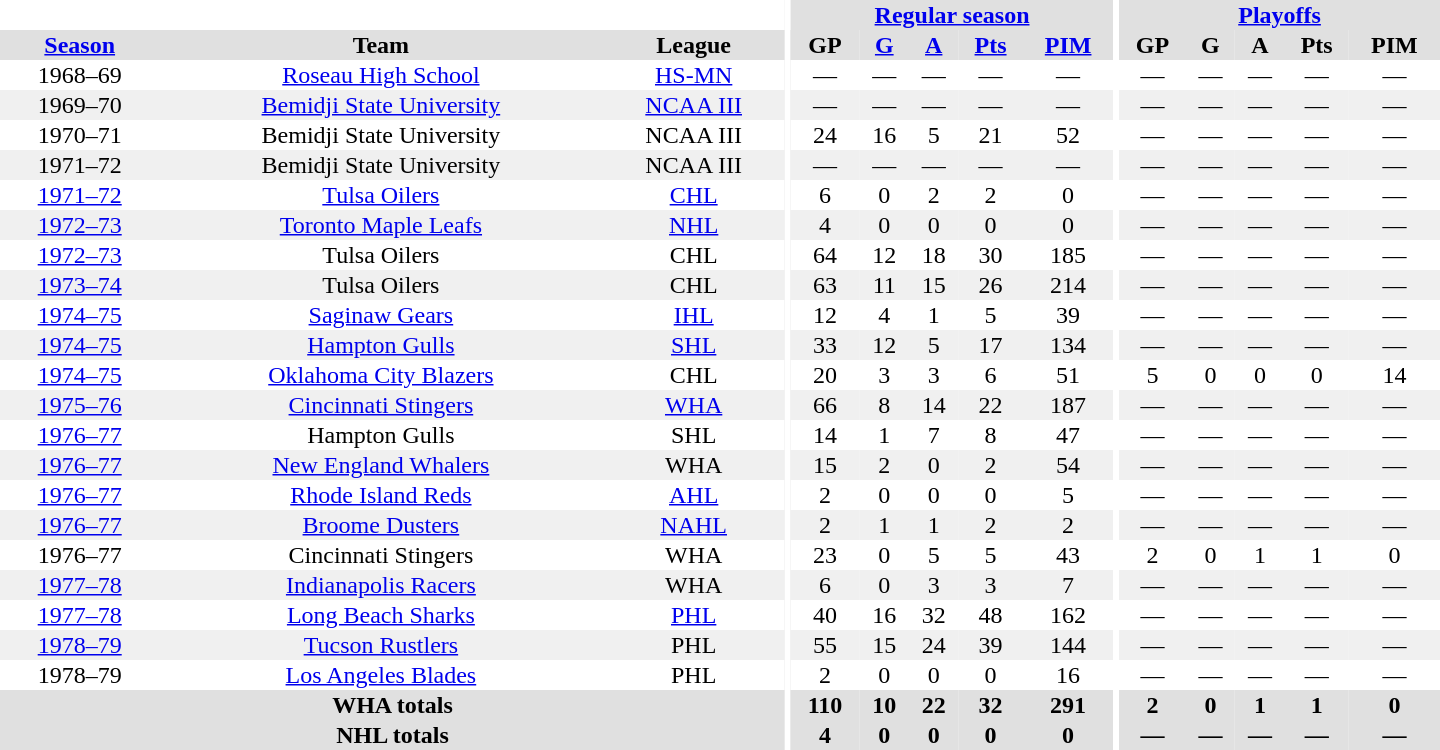<table border="0" cellpadding="1" cellspacing="0" style="text-align:center; width:60em">
<tr bgcolor="#e0e0e0">
<th colspan="3" bgcolor="#ffffff"></th>
<th rowspan="100" bgcolor="#ffffff"></th>
<th colspan="5"><a href='#'>Regular season</a></th>
<th rowspan="100" bgcolor="#ffffff"></th>
<th colspan="5"><a href='#'>Playoffs</a></th>
</tr>
<tr bgcolor="#e0e0e0">
<th><a href='#'>Season</a></th>
<th>Team</th>
<th>League</th>
<th>GP</th>
<th><a href='#'>G</a></th>
<th><a href='#'>A</a></th>
<th><a href='#'>Pts</a></th>
<th><a href='#'>PIM</a></th>
<th>GP</th>
<th>G</th>
<th>A</th>
<th>Pts</th>
<th>PIM</th>
</tr>
<tr>
<td>1968–69</td>
<td><a href='#'>Roseau High School</a></td>
<td><a href='#'>HS-MN</a></td>
<td>—</td>
<td>—</td>
<td>—</td>
<td>—</td>
<td>—</td>
<td>—</td>
<td>—</td>
<td>—</td>
<td>—</td>
<td>—</td>
</tr>
<tr bgcolor="#f0f0f0">
<td>1969–70</td>
<td><a href='#'>Bemidji State University</a></td>
<td><a href='#'>NCAA III</a></td>
<td>—</td>
<td>—</td>
<td>—</td>
<td>—</td>
<td>—</td>
<td>—</td>
<td>—</td>
<td>—</td>
<td>—</td>
<td>—</td>
</tr>
<tr>
<td>1970–71</td>
<td>Bemidji State University</td>
<td>NCAA III</td>
<td>24</td>
<td>16</td>
<td>5</td>
<td>21</td>
<td>52</td>
<td>—</td>
<td>—</td>
<td>—</td>
<td>—</td>
<td>—</td>
</tr>
<tr bgcolor="#f0f0f0">
<td>1971–72</td>
<td>Bemidji State University</td>
<td>NCAA III</td>
<td>—</td>
<td>—</td>
<td>—</td>
<td>—</td>
<td>—</td>
<td>—</td>
<td>—</td>
<td>—</td>
<td>—</td>
<td>—</td>
</tr>
<tr>
<td><a href='#'>1971–72</a></td>
<td><a href='#'>Tulsa Oilers</a></td>
<td><a href='#'>CHL</a></td>
<td>6</td>
<td>0</td>
<td>2</td>
<td>2</td>
<td>0</td>
<td>—</td>
<td>—</td>
<td>—</td>
<td>—</td>
<td>—</td>
</tr>
<tr bgcolor="#f0f0f0">
<td><a href='#'>1972–73</a></td>
<td><a href='#'>Toronto Maple Leafs</a></td>
<td><a href='#'>NHL</a></td>
<td>4</td>
<td>0</td>
<td>0</td>
<td>0</td>
<td>0</td>
<td>—</td>
<td>—</td>
<td>—</td>
<td>—</td>
<td>—</td>
</tr>
<tr>
<td><a href='#'>1972–73</a></td>
<td>Tulsa Oilers</td>
<td>CHL</td>
<td>64</td>
<td>12</td>
<td>18</td>
<td>30</td>
<td>185</td>
<td>—</td>
<td>—</td>
<td>—</td>
<td>—</td>
<td>—</td>
</tr>
<tr bgcolor="#f0f0f0">
<td><a href='#'>1973–74</a></td>
<td>Tulsa Oilers</td>
<td>CHL</td>
<td>63</td>
<td>11</td>
<td>15</td>
<td>26</td>
<td>214</td>
<td>—</td>
<td>—</td>
<td>—</td>
<td>—</td>
<td>—</td>
</tr>
<tr>
<td><a href='#'>1974–75</a></td>
<td><a href='#'>Saginaw Gears</a></td>
<td><a href='#'>IHL</a></td>
<td>12</td>
<td>4</td>
<td>1</td>
<td>5</td>
<td>39</td>
<td>—</td>
<td>—</td>
<td>—</td>
<td>—</td>
<td>—</td>
</tr>
<tr bgcolor="#f0f0f0">
<td><a href='#'>1974–75</a></td>
<td><a href='#'>Hampton Gulls</a></td>
<td><a href='#'>SHL</a></td>
<td>33</td>
<td>12</td>
<td>5</td>
<td>17</td>
<td>134</td>
<td>—</td>
<td>—</td>
<td>—</td>
<td>—</td>
<td>—</td>
</tr>
<tr>
<td><a href='#'>1974–75</a></td>
<td><a href='#'>Oklahoma City Blazers</a></td>
<td>CHL</td>
<td>20</td>
<td>3</td>
<td>3</td>
<td>6</td>
<td>51</td>
<td>5</td>
<td>0</td>
<td>0</td>
<td>0</td>
<td>14</td>
</tr>
<tr bgcolor="#f0f0f0">
<td><a href='#'>1975–76</a></td>
<td><a href='#'>Cincinnati Stingers</a></td>
<td><a href='#'>WHA</a></td>
<td>66</td>
<td>8</td>
<td>14</td>
<td>22</td>
<td>187</td>
<td>—</td>
<td>—</td>
<td>—</td>
<td>—</td>
<td>—</td>
</tr>
<tr>
<td><a href='#'>1976–77</a></td>
<td>Hampton Gulls</td>
<td>SHL</td>
<td>14</td>
<td>1</td>
<td>7</td>
<td>8</td>
<td>47</td>
<td>—</td>
<td>—</td>
<td>—</td>
<td>—</td>
<td>—</td>
</tr>
<tr bgcolor="#f0f0f0">
<td><a href='#'>1976–77</a></td>
<td><a href='#'>New England Whalers</a></td>
<td>WHA</td>
<td>15</td>
<td>2</td>
<td>0</td>
<td>2</td>
<td>54</td>
<td>—</td>
<td>—</td>
<td>—</td>
<td>—</td>
<td>—</td>
</tr>
<tr>
<td><a href='#'>1976–77</a></td>
<td><a href='#'>Rhode Island Reds</a></td>
<td><a href='#'>AHL</a></td>
<td>2</td>
<td>0</td>
<td>0</td>
<td>0</td>
<td>5</td>
<td>—</td>
<td>—</td>
<td>—</td>
<td>—</td>
<td>—</td>
</tr>
<tr bgcolor="#f0f0f0">
<td><a href='#'>1976–77</a></td>
<td><a href='#'>Broome Dusters</a></td>
<td><a href='#'>NAHL</a></td>
<td>2</td>
<td>1</td>
<td>1</td>
<td>2</td>
<td>2</td>
<td>—</td>
<td>—</td>
<td>—</td>
<td>—</td>
<td>—</td>
</tr>
<tr>
<td>1976–77</td>
<td>Cincinnati Stingers</td>
<td>WHA</td>
<td>23</td>
<td>0</td>
<td>5</td>
<td>5</td>
<td>43</td>
<td>2</td>
<td>0</td>
<td>1</td>
<td>1</td>
<td>0</td>
</tr>
<tr bgcolor="#f0f0f0">
<td><a href='#'>1977–78</a></td>
<td><a href='#'>Indianapolis Racers</a></td>
<td>WHA</td>
<td>6</td>
<td>0</td>
<td>3</td>
<td>3</td>
<td>7</td>
<td>—</td>
<td>—</td>
<td>—</td>
<td>—</td>
<td>—</td>
</tr>
<tr>
<td><a href='#'>1977–78</a></td>
<td><a href='#'>Long Beach Sharks</a></td>
<td><a href='#'>PHL</a></td>
<td>40</td>
<td>16</td>
<td>32</td>
<td>48</td>
<td>162</td>
<td>—</td>
<td>—</td>
<td>—</td>
<td>—</td>
<td>—</td>
</tr>
<tr bgcolor="#f0f0f0">
<td><a href='#'>1978–79</a></td>
<td><a href='#'>Tucson Rustlers</a></td>
<td>PHL</td>
<td>55</td>
<td>15</td>
<td>24</td>
<td>39</td>
<td>144</td>
<td>—</td>
<td>—</td>
<td>—</td>
<td>—</td>
<td>—</td>
</tr>
<tr>
<td>1978–79</td>
<td><a href='#'>Los Angeles Blades</a></td>
<td>PHL</td>
<td>2</td>
<td>0</td>
<td>0</td>
<td>0</td>
<td>16</td>
<td>—</td>
<td>—</td>
<td>—</td>
<td>—</td>
<td>—</td>
</tr>
<tr bgcolor="#e0e0e0">
<th colspan="3">WHA totals</th>
<th>110</th>
<th>10</th>
<th>22</th>
<th>32</th>
<th>291</th>
<th>2</th>
<th>0</th>
<th>1</th>
<th>1</th>
<th>0</th>
</tr>
<tr bgcolor="#e0e0e0">
<th colspan="3">NHL totals</th>
<th>4</th>
<th>0</th>
<th>0</th>
<th>0</th>
<th>0</th>
<th>—</th>
<th>—</th>
<th>—</th>
<th>—</th>
<th>—</th>
</tr>
</table>
